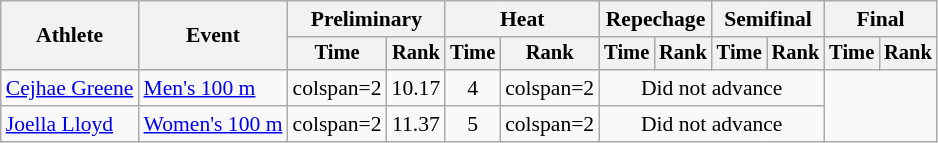<table class="wikitable" style="font-size:90%">
<tr>
<th rowspan=2>Athlete</th>
<th rowspan=2>Event</th>
<th colspan=2>Preliminary</th>
<th colspan=2>Heat</th>
<th colspan=2>Repechage</th>
<th colspan=2>Semifinal</th>
<th colspan=2>Final</th>
</tr>
<tr style=font-size:95%>
<th>Time</th>
<th>Rank</th>
<th>Time</th>
<th>Rank</th>
<th>Time</th>
<th>Rank</th>
<th>Time</th>
<th>Rank</th>
<th>Time</th>
<th>Rank</th>
</tr>
<tr align=center>
<td align=left><a href='#'>Cejhae Greene</a></td>
<td align=left><a href='#'>Men's 100 m</a></td>
<td>colspan=2 </td>
<td>10.17</td>
<td>4</td>
<td>colspan=2 </td>
<td Colspan=4>Did not advance</td>
</tr>
<tr align=center>
<td align=left><a href='#'>Joella Lloyd</a></td>
<td align=left><a href='#'>Women's 100 m</a></td>
<td>colspan=2 </td>
<td>11.37</td>
<td>5</td>
<td>colspan=2 </td>
<td Colspan=4>Did not advance</td>
</tr>
</table>
